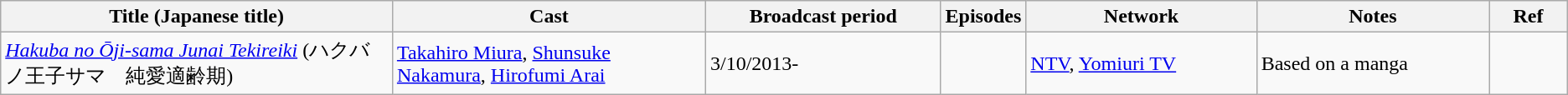<table class="wikitable">
<tr>
<th style="width:25%;">Title (Japanese title)</th>
<th style="width:20%;">Cast</th>
<th style="width:15%;">Broadcast period</th>
<th style="width:5%;">Episodes</th>
<th>Network</th>
<th>Notes</th>
<th style="width:5%;">Ref</th>
</tr>
<tr>
<td><em><a href='#'>Hakuba no Ōji-sama Junai Tekireiki</a></em> (ハクバノ王子サマ　純愛適齢期)</td>
<td><a href='#'>Takahiro Miura</a>, <a href='#'>Shunsuke Nakamura</a>, <a href='#'>Hirofumi Arai</a></td>
<td>3/10/2013-</td>
<td></td>
<td><a href='#'>NTV</a>, <a href='#'>Yomiuri TV</a></td>
<td>Based on a manga</td>
<td></td>
</tr>
</table>
